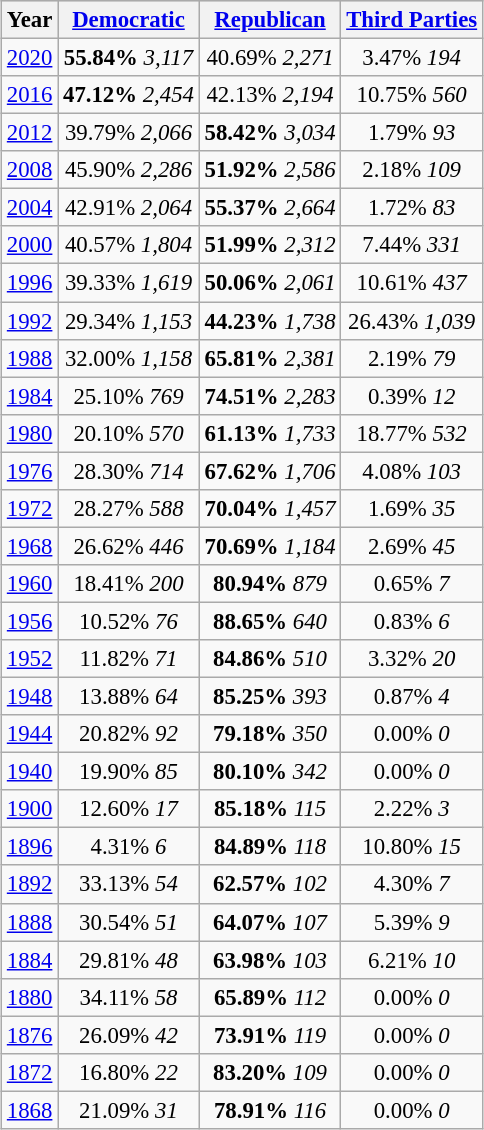<table class="wikitable"  style="float:center; margin:1em; font-size:95%;">
<tr style="background:lightgrey;">
<th>Year</th>
<th><a href='#'>Democratic</a></th>
<th><a href='#'>Republican</a></th>
<th><a href='#'>Third Parties</a></th>
</tr>
<tr>
<td align="center" ><a href='#'>2020</a></td>
<td align="center" ><strong>55.84%</strong> <em>3,117</em></td>
<td align="center" >40.69% <em>2,271</em></td>
<td align="center" >3.47% <em>194</em></td>
</tr>
<tr>
<td align="center" ><a href='#'>2016</a></td>
<td align="center" ><strong>47.12%</strong> <em>2,454</em></td>
<td align="center" >42.13% <em>2,194</em></td>
<td align="center" >10.75% <em>560</em></td>
</tr>
<tr>
<td align="center" ><a href='#'>2012</a></td>
<td align="center" >39.79% <em>2,066</em></td>
<td align="center" ><strong>58.42%</strong> <em>3,034</em></td>
<td align="center" >1.79% <em>93</em></td>
</tr>
<tr>
<td align="center" ><a href='#'>2008</a></td>
<td align="center" >45.90% <em>2,286</em></td>
<td align="center" ><strong>51.92%</strong> <em>2,586</em></td>
<td align="center" >2.18% <em>109</em></td>
</tr>
<tr>
<td align="center" ><a href='#'>2004</a></td>
<td align="center" >42.91% <em>2,064</em></td>
<td align="center" ><strong>55.37%</strong> <em>2,664</em></td>
<td align="center" >1.72% <em>83</em></td>
</tr>
<tr>
<td align="center" ><a href='#'>2000</a></td>
<td align="center" >40.57% <em>1,804</em></td>
<td align="center" ><strong>51.99%</strong> <em>2,312</em></td>
<td align="center" >7.44% <em>331</em></td>
</tr>
<tr>
<td align="center" ><a href='#'>1996</a></td>
<td align="center" >39.33% <em>1,619</em></td>
<td align="center" ><strong>50.06%</strong> <em>2,061</em></td>
<td align="center" >10.61% <em>437</em></td>
</tr>
<tr>
<td align="center" ><a href='#'>1992</a></td>
<td align="center" >29.34% <em>1,153</em></td>
<td align="center" ><strong>44.23%</strong> <em>1,738</em></td>
<td align="center" >26.43% <em>1,039</em></td>
</tr>
<tr>
<td align="center" ><a href='#'>1988</a></td>
<td align="center" >32.00% <em>1,158</em></td>
<td align="center" ><strong>65.81%</strong> <em>2,381</em></td>
<td align="center" >2.19% <em>79</em></td>
</tr>
<tr>
<td align="center" ><a href='#'>1984</a></td>
<td align="center" >25.10% <em>769</em></td>
<td align="center" ><strong>74.51%</strong> <em>2,283</em></td>
<td align="center" >0.39% <em>12</em></td>
</tr>
<tr>
<td align="center" ><a href='#'>1980</a></td>
<td align="center" >20.10% <em>570</em></td>
<td align="center" ><strong>61.13%</strong> <em>1,733</em></td>
<td align="center" >18.77% <em>532</em></td>
</tr>
<tr>
<td align="center" ><a href='#'>1976</a></td>
<td align="center" >28.30% <em>714</em></td>
<td align="center" ><strong>67.62%</strong> <em>1,706</em></td>
<td align="center" >4.08% <em>103</em></td>
</tr>
<tr>
<td align="center" ><a href='#'>1972</a></td>
<td align="center" >28.27% <em>588</em></td>
<td align="center" ><strong>70.04%</strong> <em>1,457</em></td>
<td align="center" >1.69% <em>35</em></td>
</tr>
<tr>
<td align="center" ><a href='#'>1968</a></td>
<td align="center" >26.62% <em>446</em></td>
<td align="center" ><strong>70.69%</strong> <em>1,184</em></td>
<td align="center" >2.69% <em>45</em></td>
</tr>
<tr>
<td align="center" ><a href='#'>1960</a></td>
<td align="center" >18.41% <em>200</em></td>
<td align="center" ><strong>80.94%</strong> <em>879</em></td>
<td align="center" >0.65% <em>7</em></td>
</tr>
<tr>
<td align="center" ><a href='#'>1956</a></td>
<td align="center" >10.52% <em>76</em></td>
<td align="center" ><strong>88.65%</strong> <em>640</em></td>
<td align="center" >0.83% <em>6</em></td>
</tr>
<tr>
<td align="center" ><a href='#'>1952</a></td>
<td align="center" >11.82% <em>71</em></td>
<td align="center" ><strong>84.86%</strong> <em>510</em></td>
<td align="center" >3.32% <em>20</em></td>
</tr>
<tr>
<td align="center" ><a href='#'>1948</a></td>
<td align="center" >13.88% <em>64</em></td>
<td align="center" ><strong>85.25%</strong> <em>393</em></td>
<td align="center" >0.87% <em>4</em></td>
</tr>
<tr>
<td align="center" ><a href='#'>1944</a></td>
<td align="center" >20.82% <em>92</em></td>
<td align="center" ><strong>79.18%</strong> <em>350</em></td>
<td align="center" >0.00% <em>0</em></td>
</tr>
<tr>
<td align="center" ><a href='#'>1940</a></td>
<td align="center" >19.90% <em>85</em></td>
<td align="center" ><strong>80.10%</strong> <em>342</em></td>
<td align="center" >0.00% <em>0</em></td>
</tr>
<tr>
<td align="center" ><a href='#'>1900</a></td>
<td align="center" >12.60% <em>17</em></td>
<td align="center" ><strong>85.18%</strong> <em>115</em></td>
<td align="center" >2.22% <em>3</em></td>
</tr>
<tr>
<td align="center" ><a href='#'>1896</a></td>
<td align="center" >4.31% <em>6</em></td>
<td align="center" ><strong>84.89%</strong> <em>118</em></td>
<td align="center" >10.80% <em>15</em></td>
</tr>
<tr>
<td align="center" ><a href='#'>1892</a></td>
<td align="center" >33.13% <em>54</em></td>
<td align="center" ><strong>62.57%</strong> <em>102</em></td>
<td align="center" >4.30% <em>7</em></td>
</tr>
<tr>
<td align="center" ><a href='#'>1888</a></td>
<td align="center" >30.54% <em>51</em></td>
<td align="center" ><strong>64.07%</strong> <em>107</em></td>
<td align="center" >5.39% <em>9</em></td>
</tr>
<tr>
<td align="center" ><a href='#'>1884</a></td>
<td align="center" >29.81% <em>48</em></td>
<td align="center" ><strong>63.98%</strong> <em>103</em></td>
<td align="center" >6.21% <em>10</em></td>
</tr>
<tr>
<td align="center" ><a href='#'>1880</a></td>
<td align="center" >34.11% <em>58</em></td>
<td align="center" ><strong>65.89%</strong> <em>112</em></td>
<td align="center" >0.00% <em>0</em></td>
</tr>
<tr>
<td align="center" ><a href='#'>1876</a></td>
<td align="center" >26.09% <em>42</em></td>
<td align="center" ><strong>73.91%</strong> <em>119</em></td>
<td align="center" >0.00% <em>0</em></td>
</tr>
<tr>
<td align="center" ><a href='#'>1872</a></td>
<td align="center" >16.80% <em>22</em></td>
<td align="center" ><strong>83.20%</strong> <em>109</em></td>
<td align="center" >0.00% <em>0</em></td>
</tr>
<tr>
<td align="center" ><a href='#'>1868</a></td>
<td align="center" >21.09% <em>31</em></td>
<td align="center" ><strong>78.91%</strong> <em>116</em></td>
<td align="center" >0.00% <em>0</em></td>
</tr>
</table>
